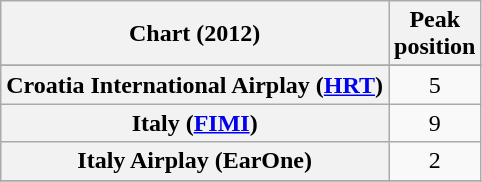<table class="wikitable sortable plainrowheaders">
<tr>
<th>Chart (2012)</th>
<th>Peak<br>position</th>
</tr>
<tr>
</tr>
<tr>
</tr>
<tr>
<th scope="row">Croatia International Airplay (<a href='#'>HRT</a>)</th>
<td align="center">5</td>
</tr>
<tr>
<th scope="row">Italy (<a href='#'>FIMI</a>)</th>
<td align="center">9</td>
</tr>
<tr>
<th scope="row">Italy Airplay (EarOne)</th>
<td align="center">2</td>
</tr>
<tr>
</tr>
</table>
